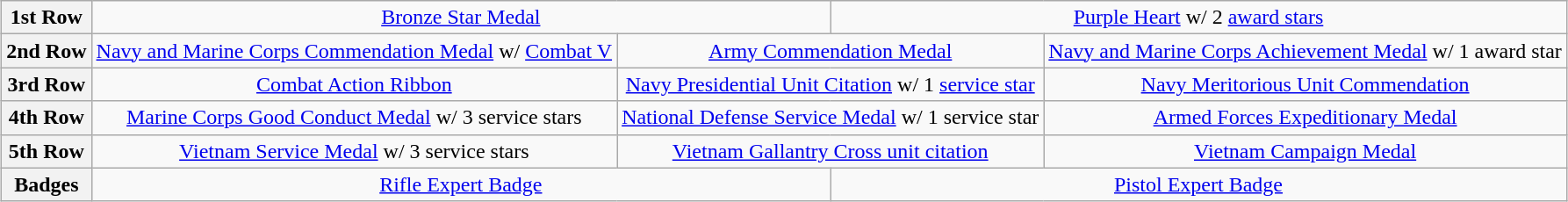<table class="wikitable" style="margin:1em auto; text-align:center;">
<tr>
<th>1st Row</th>
<td colspan="6"><a href='#'>Bronze Star Medal</a></td>
<td colspan="6"><a href='#'>Purple Heart</a> w/ 2 <a href='#'>award stars</a></td>
</tr>
<tr>
<th>2nd Row</th>
<td colspan="4"><a href='#'>Navy and Marine Corps Commendation Medal</a> w/ <a href='#'>Combat V</a></td>
<td colspan="4"><a href='#'>Army Commendation Medal</a></td>
<td colspan="4"><a href='#'>Navy and Marine Corps Achievement Medal</a> w/ 1 award star</td>
</tr>
<tr>
<th>3rd Row</th>
<td colspan="4"><a href='#'>Combat Action Ribbon</a></td>
<td colspan="4"><a href='#'>Navy Presidential Unit Citation</a> w/ 1 <a href='#'>service star</a></td>
<td colspan="4"><a href='#'>Navy Meritorious Unit Commendation</a></td>
</tr>
<tr>
<th>4th Row</th>
<td colspan="4"><a href='#'>Marine Corps Good Conduct Medal</a> w/ 3 service stars</td>
<td colspan="4"><a href='#'>National Defense Service Medal</a> w/ 1 service star</td>
<td colspan="4"><a href='#'>Armed Forces Expeditionary Medal</a></td>
</tr>
<tr>
<th>5th Row</th>
<td colspan="4"><a href='#'>Vietnam Service Medal</a> w/ 3 service stars</td>
<td colspan="4"><a href='#'>Vietnam Gallantry Cross unit citation</a></td>
<td colspan="4"><a href='#'>Vietnam Campaign Medal</a></td>
</tr>
<tr>
<th>Badges</th>
<td colspan="6"><a href='#'>Rifle Expert Badge</a></td>
<td colspan="6"><a href='#'>Pistol Expert Badge</a></td>
</tr>
</table>
